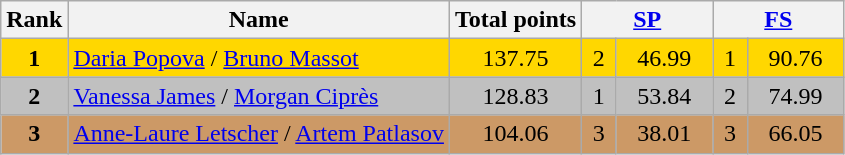<table class="wikitable sortable">
<tr>
<th>Rank</th>
<th>Name</th>
<th>Total points</th>
<th colspan="2" width="80px"><a href='#'>SP</a></th>
<th colspan="2" width="80px"><a href='#'>FS</a></th>
</tr>
<tr bgcolor="gold">
<td align="center"><strong>1</strong></td>
<td><a href='#'>Daria Popova</a> / <a href='#'>Bruno Massot</a></td>
<td align="center">137.75</td>
<td align="center">2</td>
<td align="center">46.99</td>
<td align="center">1</td>
<td align="center">90.76</td>
</tr>
<tr bgcolor="silver">
<td align="center"><strong>2</strong></td>
<td><a href='#'>Vanessa James</a> / <a href='#'>Morgan Ciprès</a></td>
<td align="center">128.83</td>
<td align="center">1</td>
<td align="center">53.84</td>
<td align="center">2</td>
<td align="center">74.99</td>
</tr>
<tr bgcolor="cc9966">
<td align="center"><strong>3</strong></td>
<td><a href='#'>Anne-Laure Letscher</a> / <a href='#'>Artem Patlasov</a></td>
<td align="center">104.06</td>
<td align="center">3</td>
<td align="center">38.01</td>
<td align="center">3</td>
<td align="center">66.05</td>
</tr>
</table>
